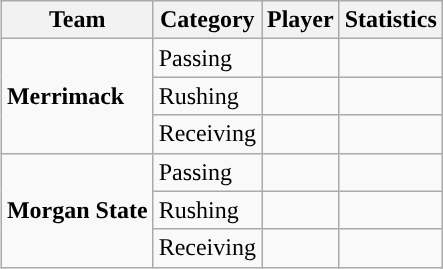<table class="wikitable" style="float: right;">
<tr>
<th>Team</th>
<th>Category</th>
<th>Player</th>
<th>Statistics</th>
</tr>
<tr>
<td rowspan=3><strong>Merrimack</strong></td>
<td>Passing</td>
<td></td>
<td></td>
</tr>
<tr>
<td>Rushing</td>
<td></td>
<td></td>
</tr>
<tr>
<td>Receiving</td>
<td></td>
<td></td>
</tr>
<tr>
<td rowspan=3><strong>Morgan State</strong></td>
<td>Passing</td>
<td></td>
<td></td>
</tr>
<tr>
<td>Rushing</td>
<td></td>
<td></td>
</tr>
<tr>
<td>Receiving</td>
<td></td>
<td></td>
</tr>
</table>
